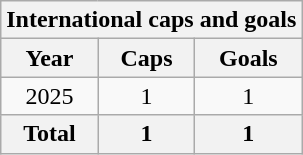<table class="wikitable sortable" style="text-align:center">
<tr>
<th colspan="3">International caps and goals</th>
</tr>
<tr>
<th>Year</th>
<th>Caps</th>
<th>Goals</th>
</tr>
<tr>
<td>2025</td>
<td>1</td>
<td>1</td>
</tr>
<tr>
<th>Total</th>
<th>1</th>
<th>1</th>
</tr>
</table>
